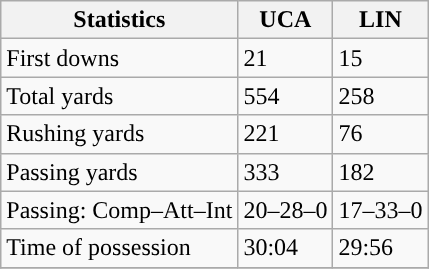<table class="wikitable" style="float: left;">
<tr>
<th>Statistics</th>
<th>UCA</th>
<th>LIN</th>
</tr>
<tr>
<td>First downs</td>
<td>21</td>
<td>15</td>
</tr>
<tr>
<td>Total yards</td>
<td>554</td>
<td>258</td>
</tr>
<tr>
<td>Rushing yards</td>
<td>221</td>
<td>76</td>
</tr>
<tr>
<td>Passing yards</td>
<td>333</td>
<td>182</td>
</tr>
<tr>
<td>Passing: Comp–Att–Int</td>
<td>20–28–0</td>
<td>17–33–0</td>
</tr>
<tr>
<td>Time of possession</td>
<td>30:04</td>
<td>29:56</td>
</tr>
<tr>
</tr>
</table>
